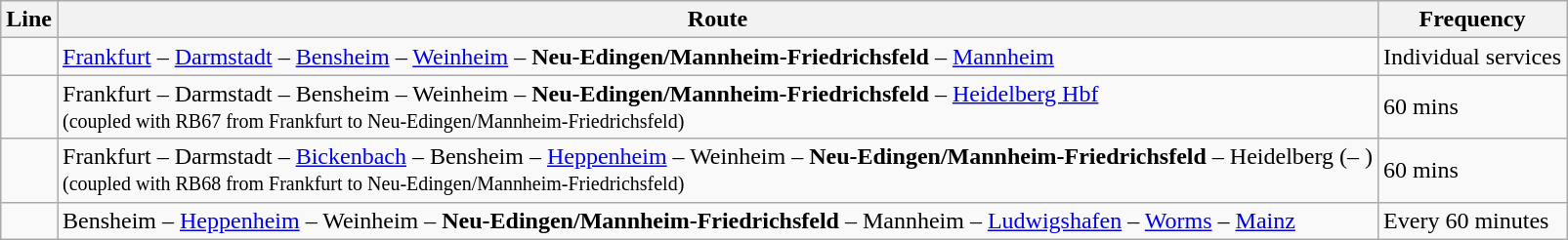<table class="wikitable">
<tr>
<th>Line</th>
<th>Route</th>
<th>Frequency</th>
</tr>
<tr>
<td></td>
<td><a href='#'>Frankfurt</a> – <a href='#'>Darmstadt</a> – <a href='#'>Bensheim</a> – <a href='#'>Weinheim</a> – <strong>Neu-Edingen/Mannheim-Friedrichsfeld</strong> – <a href='#'>Mannheim</a></td>
<td>Individual services</td>
</tr>
<tr>
<td></td>
<td>Frankfurt – Darmstadt – Bensheim – Weinheim – <strong>Neu-Edingen/Mannheim-Friedrichsfeld</strong> – <a href='#'>Heidelberg Hbf</a><br><small>(coupled with RB67 from Frankfurt to  Neu-Edingen/Mannheim-Friedrichsfeld)</small></td>
<td>60 mins</td>
</tr>
<tr>
<td></td>
<td>Frankfurt – Darmstadt – <a href='#'>Bickenbach</a> – Bensheim – <a href='#'>Heppenheim</a> – Weinheim – <strong>Neu-Edingen/Mannheim-Friedrichsfeld</strong> – Heidelberg (– )<br><small>(coupled with RB68 from Frankfurt to  Neu-Edingen/Mannheim-Friedrichsfeld)</small></td>
<td>60 mins</td>
</tr>
<tr>
<td></td>
<td>Bensheim – <a href='#'>Heppenheim</a> – Weinheim – <strong>Neu-Edingen/Mannheim-Friedrichsfeld</strong> – Mannheim – <a href='#'>Ludwigshafen</a> – <a href='#'>Worms</a> – <a href='#'>Mainz</a></td>
<td>Every 60 minutes</td>
</tr>
</table>
